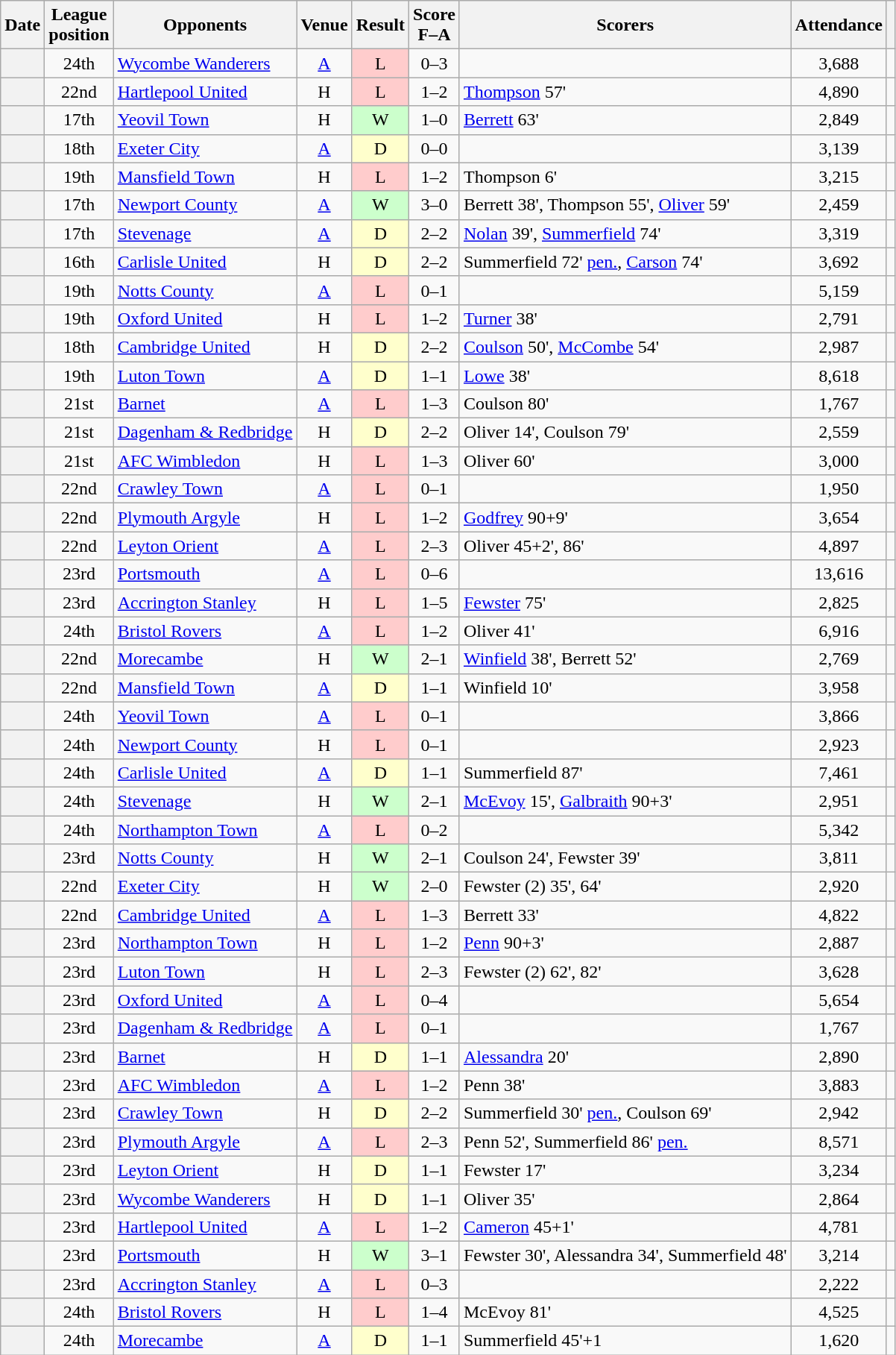<table class="wikitable sortable plainrowheaders" style="text-align:center">
<tr>
<th scope=col>Date</th>
<th scope=col>League<br>position</th>
<th scope=col>Opponents</th>
<th scope=col>Venue</th>
<th scope=col>Result</th>
<th scope=col>Score<br>F–A</th>
<th scope=col class=unsortable>Scorers</th>
<th scope=col>Attendance</th>
<th scope=col class=unsortable></th>
</tr>
<tr>
<th scope=row></th>
<td>24th</td>
<td align=left><a href='#'>Wycombe Wanderers</a></td>
<td><a href='#'>A</a></td>
<td bgcolor=#FFCCCC>L</td>
<td>0–3</td>
<td align=left></td>
<td>3,688</td>
<td></td>
</tr>
<tr>
<th scope=row></th>
<td>22nd</td>
<td align=left><a href='#'>Hartlepool United</a></td>
<td>H</td>
<td bgcolor=#FFCCCC>L</td>
<td>1–2</td>
<td align=left><a href='#'>Thompson</a> 57'</td>
<td>4,890</td>
<td></td>
</tr>
<tr>
<th scope=row></th>
<td>17th</td>
<td align=left><a href='#'>Yeovil Town</a></td>
<td>H</td>
<td bgcolor=#CCFFCC>W</td>
<td>1–0</td>
<td align=left><a href='#'>Berrett</a> 63'</td>
<td>2,849</td>
<td></td>
</tr>
<tr>
<th scope=row></th>
<td>18th</td>
<td align=left><a href='#'>Exeter City</a></td>
<td><a href='#'>A</a></td>
<td bgcolor=#FFFFCC>D</td>
<td>0–0</td>
<td align=left></td>
<td>3,139</td>
<td></td>
</tr>
<tr>
<th scope=row></th>
<td>19th</td>
<td align=left><a href='#'>Mansfield Town</a></td>
<td>H</td>
<td bgcolor=#FFCCCC>L</td>
<td>1–2</td>
<td align=left>Thompson 6'</td>
<td>3,215</td>
<td></td>
</tr>
<tr>
<th scope=row></th>
<td>17th</td>
<td align=left><a href='#'>Newport County</a></td>
<td><a href='#'>A</a></td>
<td bgcolor=#CCFFCC>W</td>
<td>3–0</td>
<td align=left>Berrett 38', Thompson 55', <a href='#'>Oliver</a> 59'</td>
<td>2,459</td>
<td></td>
</tr>
<tr>
<th scope=row></th>
<td>17th</td>
<td align=left><a href='#'>Stevenage</a></td>
<td><a href='#'>A</a></td>
<td bgcolor=#FFFFCC>D</td>
<td>2–2</td>
<td align=left><a href='#'>Nolan</a> 39', <a href='#'>Summerfield</a> 74'</td>
<td>3,319</td>
<td></td>
</tr>
<tr>
<th scope=row></th>
<td>16th</td>
<td align=left><a href='#'>Carlisle United</a></td>
<td>H</td>
<td bgcolor=#FFFFCC>D</td>
<td>2–2</td>
<td align=left>Summerfield 72' <a href='#'>pen.</a>, <a href='#'>Carson</a> 74'</td>
<td>3,692</td>
<td></td>
</tr>
<tr>
<th scope=row></th>
<td>19th</td>
<td align=left><a href='#'>Notts County</a></td>
<td><a href='#'>A</a></td>
<td bgcolor=#FFCCCC>L</td>
<td>0–1</td>
<td align=left></td>
<td>5,159</td>
<td></td>
</tr>
<tr>
<th scope=row></th>
<td>19th</td>
<td align=left><a href='#'>Oxford United</a></td>
<td>H</td>
<td bgcolor=#FFCCCC>L</td>
<td>1–2</td>
<td align=left><a href='#'>Turner</a> 38'</td>
<td>2,791</td>
<td></td>
</tr>
<tr>
<th scope=row></th>
<td>18th</td>
<td align=left><a href='#'>Cambridge United</a></td>
<td>H</td>
<td bgcolor=#FFFFCC>D</td>
<td>2–2</td>
<td align=left><a href='#'>Coulson</a> 50', <a href='#'>McCombe</a> 54'</td>
<td>2,987</td>
<td></td>
</tr>
<tr>
<th scope=row></th>
<td>19th</td>
<td align=left><a href='#'>Luton Town</a></td>
<td><a href='#'>A</a></td>
<td bgcolor=#FFFFCC>D</td>
<td>1–1</td>
<td align=left><a href='#'>Lowe</a> 38'</td>
<td>8,618</td>
<td></td>
</tr>
<tr>
<th scope=row></th>
<td>21st</td>
<td align=left><a href='#'>Barnet</a></td>
<td><a href='#'>A</a></td>
<td bgcolor=#FFCCCC>L</td>
<td>1–3</td>
<td align=left>Coulson 80'</td>
<td>1,767</td>
<td></td>
</tr>
<tr>
<th scope=row></th>
<td>21st</td>
<td align=left><a href='#'>Dagenham & Redbridge</a></td>
<td>H</td>
<td bgcolor=#FFFFCC>D</td>
<td>2–2</td>
<td align=left>Oliver 14', Coulson 79'</td>
<td>2,559</td>
<td></td>
</tr>
<tr>
<th scope=row></th>
<td>21st</td>
<td align=left><a href='#'>AFC Wimbledon</a></td>
<td>H</td>
<td bgcolor=#FFCCCC>L</td>
<td>1–3</td>
<td align=left>Oliver 60'</td>
<td>3,000</td>
<td></td>
</tr>
<tr>
<th scope=row></th>
<td>22nd</td>
<td align=left><a href='#'>Crawley Town</a></td>
<td><a href='#'>A</a></td>
<td bgcolor=#FFCCCC>L</td>
<td>0–1</td>
<td align=left></td>
<td>1,950</td>
<td></td>
</tr>
<tr>
<th scope=row></th>
<td>22nd</td>
<td align=left><a href='#'>Plymouth Argyle</a></td>
<td>H</td>
<td bgcolor=#FFCCCC>L</td>
<td>1–2</td>
<td align=left><a href='#'>Godfrey</a> 90+9'</td>
<td>3,654</td>
<td></td>
</tr>
<tr>
<th scope=row></th>
<td>22nd</td>
<td align=left><a href='#'>Leyton Orient</a></td>
<td><a href='#'>A</a></td>
<td bgcolor=#FFCCCC>L</td>
<td>2–3</td>
<td align=left>Oliver 45+2', 86'</td>
<td>4,897</td>
<td></td>
</tr>
<tr>
<th scope=row></th>
<td>23rd</td>
<td align=left><a href='#'>Portsmouth</a></td>
<td><a href='#'>A</a></td>
<td bgcolor=#FFCCCC>L</td>
<td>0–6</td>
<td align=left></td>
<td>13,616</td>
<td></td>
</tr>
<tr>
<th scope=row></th>
<td>23rd</td>
<td align=left><a href='#'>Accrington Stanley</a></td>
<td>H</td>
<td bgcolor=#FFCCCC>L</td>
<td>1–5</td>
<td align=left><a href='#'>Fewster</a> 75'</td>
<td>2,825</td>
<td></td>
</tr>
<tr>
<th scope=row></th>
<td>24th</td>
<td align=left><a href='#'>Bristol Rovers</a></td>
<td><a href='#'>A</a></td>
<td bgcolor=#FFCCCC>L</td>
<td>1–2</td>
<td align=left>Oliver 41'</td>
<td>6,916</td>
<td></td>
</tr>
<tr>
<th scope=row></th>
<td>22nd</td>
<td align=left><a href='#'>Morecambe</a></td>
<td>H</td>
<td bgcolor=#CCFFCC>W</td>
<td>2–1</td>
<td align=left><a href='#'>Winfield</a> 38', Berrett 52'</td>
<td>2,769</td>
<td></td>
</tr>
<tr>
<th scope=row></th>
<td>22nd</td>
<td align=left><a href='#'>Mansfield Town</a></td>
<td><a href='#'>A</a></td>
<td bgcolor=#FFFFCC>D</td>
<td>1–1</td>
<td align=left>Winfield 10'</td>
<td>3,958</td>
<td></td>
</tr>
<tr>
<th scope=row></th>
<td>24th</td>
<td align=left><a href='#'>Yeovil Town</a></td>
<td><a href='#'>A</a></td>
<td bgcolor=#FFCCCC>L</td>
<td>0–1</td>
<td align=left></td>
<td>3,866</td>
<td></td>
</tr>
<tr>
<th scope=row></th>
<td>24th</td>
<td align=left><a href='#'>Newport County</a></td>
<td>H</td>
<td bgcolor=#FFCCCC>L</td>
<td>0–1</td>
<td align=left></td>
<td>2,923</td>
<td></td>
</tr>
<tr>
<th scope=row></th>
<td>24th</td>
<td align=left><a href='#'>Carlisle United</a></td>
<td><a href='#'>A</a></td>
<td bgcolor=#FFFFCC>D</td>
<td>1–1</td>
<td align=left>Summerfield 87'</td>
<td>7,461</td>
<td></td>
</tr>
<tr>
<th scope=row></th>
<td>24th</td>
<td align=left><a href='#'>Stevenage</a></td>
<td>H</td>
<td bgcolor=#CCFFCC>W</td>
<td>2–1</td>
<td align=left><a href='#'>McEvoy</a> 15', <a href='#'>Galbraith</a> 90+3'</td>
<td>2,951</td>
<td></td>
</tr>
<tr>
<th scope=row></th>
<td>24th</td>
<td align=left><a href='#'>Northampton Town</a></td>
<td><a href='#'>A</a></td>
<td bgcolor=#FFCCCC>L</td>
<td>0–2</td>
<td align=left></td>
<td>5,342</td>
<td></td>
</tr>
<tr>
<th scope=row></th>
<td>23rd</td>
<td align=left><a href='#'>Notts County</a></td>
<td>H</td>
<td bgcolor=#CCFFCC>W</td>
<td>2–1</td>
<td align=left>Coulson 24', Fewster 39'</td>
<td>3,811</td>
<td></td>
</tr>
<tr>
<th scope=row></th>
<td>22nd</td>
<td align=left><a href='#'>Exeter City</a></td>
<td>H</td>
<td bgcolor=#CCFFCC>W</td>
<td>2–0</td>
<td align=left>Fewster (2) 35', 64'</td>
<td>2,920</td>
<td></td>
</tr>
<tr>
<th scope=row></th>
<td>22nd</td>
<td align=left><a href='#'>Cambridge United</a></td>
<td><a href='#'>A</a></td>
<td bgcolor=#FFCCCC>L</td>
<td>1–3</td>
<td align=left>Berrett 33'</td>
<td>4,822</td>
<td></td>
</tr>
<tr>
<th scope=row></th>
<td>23rd</td>
<td align=left><a href='#'>Northampton Town</a></td>
<td>H</td>
<td bgcolor=#FFCCCC>L</td>
<td>1–2</td>
<td align=left><a href='#'>Penn</a> 90+3'</td>
<td>2,887</td>
<td></td>
</tr>
<tr>
<th scope=row></th>
<td>23rd</td>
<td align=left><a href='#'>Luton Town</a></td>
<td>H</td>
<td bgcolor=#FFCCCC>L</td>
<td>2–3</td>
<td align=left>Fewster (2) 62', 82'</td>
<td>3,628</td>
<td></td>
</tr>
<tr>
<th scope=row></th>
<td>23rd</td>
<td align=left><a href='#'>Oxford United</a></td>
<td><a href='#'>A</a></td>
<td bgcolor=#FFCCCC>L</td>
<td>0–4</td>
<td align=left></td>
<td>5,654</td>
<td></td>
</tr>
<tr>
<th scope=row></th>
<td>23rd</td>
<td align=left><a href='#'>Dagenham & Redbridge</a></td>
<td><a href='#'>A</a></td>
<td bgcolor=#FFCCCC>L</td>
<td>0–1</td>
<td align=left></td>
<td>1,767</td>
<td></td>
</tr>
<tr>
<th scope=row></th>
<td>23rd</td>
<td align=left><a href='#'>Barnet</a></td>
<td>H</td>
<td bgcolor=#FFFFCC>D</td>
<td>1–1</td>
<td align=left><a href='#'>Alessandra</a> 20'</td>
<td>2,890</td>
<td></td>
</tr>
<tr>
<th scope=row></th>
<td>23rd</td>
<td align=left><a href='#'>AFC Wimbledon</a></td>
<td><a href='#'>A</a></td>
<td bgcolor=#FFCCCC>L</td>
<td>1–2</td>
<td align=left>Penn 38'</td>
<td>3,883</td>
<td></td>
</tr>
<tr>
<th scope=row></th>
<td>23rd</td>
<td align=left><a href='#'>Crawley Town</a></td>
<td>H</td>
<td bgcolor=#FFFFCC>D</td>
<td>2–2</td>
<td align=left>Summerfield 30' <a href='#'>pen.</a>, Coulson 69'</td>
<td>2,942</td>
<td></td>
</tr>
<tr>
<th scope=row></th>
<td>23rd</td>
<td align=left><a href='#'>Plymouth Argyle</a></td>
<td><a href='#'>A</a></td>
<td bgcolor=#FFCCCC>L</td>
<td>2–3</td>
<td align=left>Penn 52', Summerfield 86' <a href='#'>pen.</a></td>
<td>8,571</td>
<td></td>
</tr>
<tr>
<th scope=row></th>
<td>23rd</td>
<td align=left><a href='#'>Leyton Orient</a></td>
<td>H</td>
<td bgcolor=#FFFFCC>D</td>
<td>1–1</td>
<td align=left>Fewster 17'</td>
<td>3,234</td>
<td></td>
</tr>
<tr>
<th scope=row></th>
<td>23rd</td>
<td align=left><a href='#'>Wycombe Wanderers</a></td>
<td>H</td>
<td bgcolor=#FFFFCC>D</td>
<td>1–1</td>
<td align=left>Oliver 35'</td>
<td>2,864</td>
<td></td>
</tr>
<tr>
<th scope=row></th>
<td>23rd</td>
<td align=left><a href='#'>Hartlepool United</a></td>
<td><a href='#'>A</a></td>
<td bgcolor=#FFCCCC>L</td>
<td>1–2</td>
<td align=left><a href='#'>Cameron</a> 45+1'</td>
<td>4,781</td>
<td></td>
</tr>
<tr>
<th scope=row></th>
<td>23rd</td>
<td align=left><a href='#'>Portsmouth</a></td>
<td>H</td>
<td bgcolor=#CCFFCC>W</td>
<td>3–1</td>
<td align=left>Fewster 30', Alessandra 34', Summerfield 48'</td>
<td>3,214</td>
<td></td>
</tr>
<tr>
<th scope=row></th>
<td>23rd</td>
<td align=left><a href='#'>Accrington Stanley</a></td>
<td><a href='#'>A</a></td>
<td bgcolor=#FFCCCC>L</td>
<td>0–3</td>
<td align=left></td>
<td>2,222</td>
<td></td>
</tr>
<tr>
<th scope=row></th>
<td>24th</td>
<td align=left><a href='#'>Bristol Rovers</a></td>
<td>H</td>
<td bgcolor=#FFCCCC>L</td>
<td>1–4</td>
<td align=left>McEvoy 81'</td>
<td>4,525</td>
<td></td>
</tr>
<tr>
<th scope=row></th>
<td>24th</td>
<td align=left><a href='#'>Morecambe</a></td>
<td><a href='#'>A</a></td>
<td bgcolor=#FFFFCC>D</td>
<td>1–1</td>
<td align=left>Summerfield 45'+1</td>
<td>1,620</td>
<td></td>
</tr>
</table>
